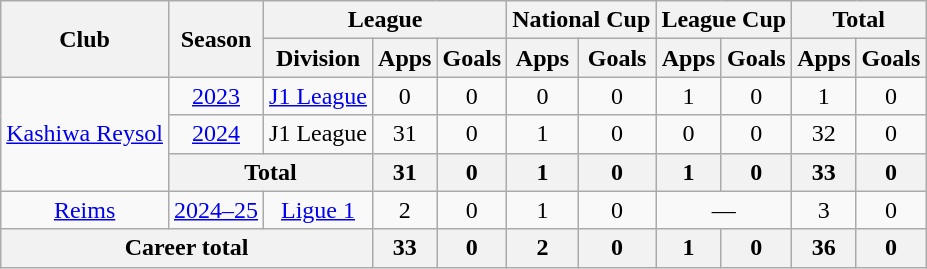<table class="wikitable" style="text-align: center">
<tr>
<th rowspan="2">Club</th>
<th rowspan="2">Season</th>
<th colspan="3">League</th>
<th colspan="2">National Cup</th>
<th colspan="2">League Cup</th>
<th colspan="2">Total</th>
</tr>
<tr>
<th>Division</th>
<th>Apps</th>
<th>Goals</th>
<th>Apps</th>
<th>Goals</th>
<th>Apps</th>
<th>Goals</th>
<th>Apps</th>
<th>Goals</th>
</tr>
<tr>
<td rowspan=3><a href='#'>Kashiwa Reysol</a></td>
<td><a href='#'>2023</a></td>
<td><a href='#'>J1 League</a></td>
<td>0</td>
<td>0</td>
<td>0</td>
<td>0</td>
<td>1</td>
<td>0</td>
<td>1</td>
<td>0</td>
</tr>
<tr>
<td><a href='#'>2024</a></td>
<td>J1 League</td>
<td>31</td>
<td>0</td>
<td>1</td>
<td>0</td>
<td>0</td>
<td>0</td>
<td>32</td>
<td>0</td>
</tr>
<tr>
<th colspan="2">Total</th>
<th>31</th>
<th>0</th>
<th>1</th>
<th>0</th>
<th>1</th>
<th>0</th>
<th>33</th>
<th>0</th>
</tr>
<tr>
<td><a href='#'>Reims</a></td>
<td><a href='#'>2024–25</a></td>
<td><a href='#'>Ligue 1</a></td>
<td>2</td>
<td>0</td>
<td>1</td>
<td>0</td>
<td colspan="2">—</td>
<td>3</td>
<td>0</td>
</tr>
<tr>
<th colspan=3>Career total</th>
<th>33</th>
<th>0</th>
<th>2</th>
<th>0</th>
<th>1</th>
<th>0</th>
<th>36</th>
<th>0</th>
</tr>
</table>
